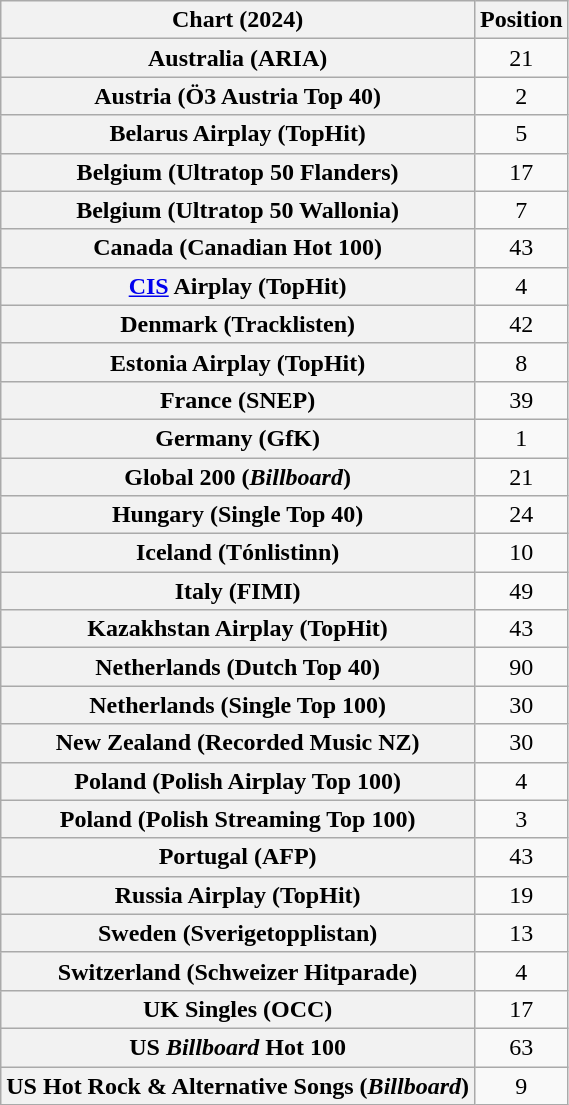<table class="wikitable sortable plainrowheaders" style="text-align:center">
<tr>
<th scope="col">Chart (2024)</th>
<th scope="col">Position</th>
</tr>
<tr>
<th scope="row">Australia (ARIA)</th>
<td>21</td>
</tr>
<tr>
<th scope="row">Austria (Ö3 Austria Top 40)</th>
<td>2</td>
</tr>
<tr>
<th scope="row">Belarus Airplay (TopHit)</th>
<td>5</td>
</tr>
<tr>
<th scope="row">Belgium (Ultratop 50 Flanders)</th>
<td>17</td>
</tr>
<tr>
<th scope="row">Belgium (Ultratop 50 Wallonia)</th>
<td>7</td>
</tr>
<tr>
<th scope="row">Canada (Canadian Hot 100)</th>
<td>43</td>
</tr>
<tr>
<th scope="row"><a href='#'>CIS</a> Airplay (TopHit)</th>
<td>4</td>
</tr>
<tr>
<th scope="row">Denmark (Tracklisten)</th>
<td>42</td>
</tr>
<tr>
<th scope="row">Estonia Airplay (TopHit)</th>
<td>8</td>
</tr>
<tr>
<th scope="row">France (SNEP)</th>
<td>39</td>
</tr>
<tr>
<th scope="row">Germany (GfK)</th>
<td>1</td>
</tr>
<tr>
<th scope="row">Global 200 (<em>Billboard</em>)</th>
<td>21</td>
</tr>
<tr>
<th scope="row">Hungary (Single Top 40)</th>
<td>24</td>
</tr>
<tr>
<th scope="row">Iceland (Tónlistinn)</th>
<td>10</td>
</tr>
<tr>
<th scope="row">Italy (FIMI)</th>
<td>49</td>
</tr>
<tr>
<th scope="row">Kazakhstan Airplay (TopHit)</th>
<td>43</td>
</tr>
<tr>
<th scope="row">Netherlands (Dutch Top 40)</th>
<td>90</td>
</tr>
<tr>
<th scope="row">Netherlands (Single Top 100)</th>
<td>30</td>
</tr>
<tr>
<th scope="row">New Zealand (Recorded Music NZ)</th>
<td>30</td>
</tr>
<tr>
<th scope="row">Poland (Polish Airplay Top 100)</th>
<td>4</td>
</tr>
<tr>
<th scope="row">Poland (Polish Streaming Top 100)</th>
<td>3</td>
</tr>
<tr>
<th scope="row">Portugal (AFP)</th>
<td>43</td>
</tr>
<tr>
<th scope="row">Russia Airplay (TopHit)</th>
<td>19</td>
</tr>
<tr>
<th scope="row">Sweden (Sverigetopplistan)</th>
<td>13</td>
</tr>
<tr>
<th scope="row">Switzerland (Schweizer Hitparade)</th>
<td>4</td>
</tr>
<tr>
<th scope="row">UK Singles (OCC)</th>
<td>17</td>
</tr>
<tr>
<th scope="row">US <em>Billboard</em> Hot 100</th>
<td>63</td>
</tr>
<tr>
<th scope="row">US Hot Rock & Alternative Songs (<em>Billboard</em>)</th>
<td>9</td>
</tr>
</table>
